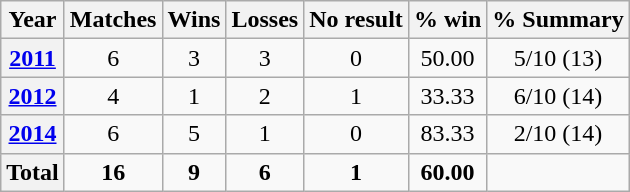<table class="wikitable" style="text-align: center;">
<tr>
<th>Year</th>
<th>Matches</th>
<th>Wins</th>
<th>Losses</th>
<th>No result</th>
<th>% win</th>
<th>% Summary</th>
</tr>
<tr>
<th><a href='#'>2011</a></th>
<td>6</td>
<td>3</td>
<td>3</td>
<td>0</td>
<td>50.00</td>
<td>5/10 (13)</td>
</tr>
<tr>
<th><a href='#'>2012</a></th>
<td>4</td>
<td>1</td>
<td>2</td>
<td>1</td>
<td>33.33</td>
<td>6/10 (14)</td>
</tr>
<tr>
<th><a href='#'>2014</a></th>
<td>6</td>
<td>5</td>
<td>1</td>
<td>0</td>
<td>83.33</td>
<td>2/10 (14)</td>
</tr>
<tr>
<th>Total</th>
<td><strong>16</strong></td>
<td><strong>9</strong></td>
<td><strong>6</strong></td>
<td><strong>1</strong></td>
<td><strong>60.00</strong></td>
<td></td>
</tr>
</table>
